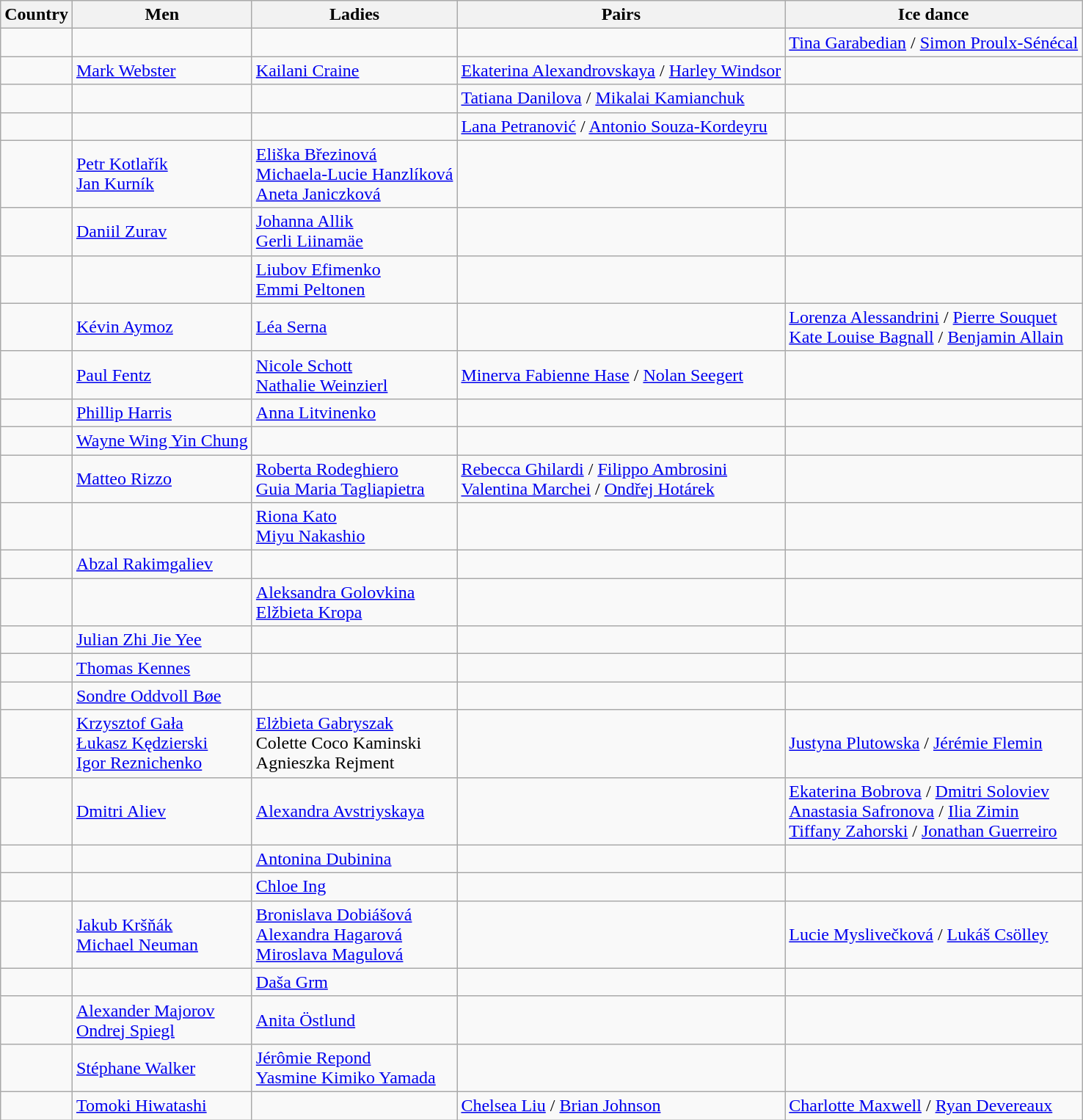<table class="wikitable">
<tr>
<th>Country</th>
<th>Men</th>
<th>Ladies</th>
<th>Pairs</th>
<th>Ice dance</th>
</tr>
<tr>
<td></td>
<td></td>
<td></td>
<td></td>
<td><a href='#'>Tina Garabedian</a> / <a href='#'>Simon Proulx-Sénécal</a></td>
</tr>
<tr>
<td></td>
<td><a href='#'>Mark Webster</a></td>
<td><a href='#'>Kailani Craine</a></td>
<td><a href='#'>Ekaterina Alexandrovskaya</a> / <a href='#'>Harley Windsor</a></td>
<td></td>
</tr>
<tr>
<td></td>
<td></td>
<td></td>
<td><a href='#'>Tatiana Danilova</a> / <a href='#'>Mikalai Kamianchuk</a></td>
<td></td>
</tr>
<tr>
<td></td>
<td></td>
<td></td>
<td><a href='#'>Lana Petranović</a> / <a href='#'>Antonio Souza-Kordeyru</a></td>
<td></td>
</tr>
<tr>
<td></td>
<td><a href='#'>Petr Kotlařík</a> <br> <a href='#'>Jan Kurník</a></td>
<td><a href='#'>Eliška Březinová</a> <br> <a href='#'>Michaela-Lucie Hanzlíková</a> <br> <a href='#'>Aneta Janiczková</a></td>
<td></td>
<td></td>
</tr>
<tr>
<td></td>
<td><a href='#'>Daniil Zurav</a></td>
<td><a href='#'>Johanna Allik</a> <br> <a href='#'>Gerli Liinamäe</a></td>
<td></td>
<td></td>
</tr>
<tr>
<td><br></td>
<td></td>
<td><a href='#'>Liubov Efimenko</a> <br> <a href='#'>Emmi Peltonen</a></td>
<td></td>
<td></td>
</tr>
<tr>
<td></td>
<td><a href='#'>Kévin Aymoz</a></td>
<td><a href='#'>Léa Serna</a></td>
<td></td>
<td><a href='#'>Lorenza Alessandrini</a> / <a href='#'>Pierre Souquet</a> <br> <a href='#'>Kate Louise Bagnall</a> / <a href='#'>Benjamin Allain</a></td>
</tr>
<tr>
<td></td>
<td><a href='#'>Paul Fentz</a></td>
<td><a href='#'>Nicole Schott</a> <br> <a href='#'>Nathalie Weinzierl</a></td>
<td><a href='#'>Minerva Fabienne Hase</a> / <a href='#'>Nolan Seegert</a></td>
<td></td>
</tr>
<tr>
<td></td>
<td><a href='#'>Phillip Harris</a></td>
<td><a href='#'>Anna Litvinenko</a></td>
<td></td>
<td></td>
</tr>
<tr>
<td></td>
<td><a href='#'>Wayne Wing Yin Chung</a></td>
<td></td>
<td></td>
<td></td>
</tr>
<tr>
<td></td>
<td><a href='#'>Matteo Rizzo</a></td>
<td><a href='#'>Roberta Rodeghiero</a> <br> <a href='#'>Guia Maria Tagliapietra</a></td>
<td><a href='#'>Rebecca Ghilardi</a> / <a href='#'>Filippo Ambrosini</a> <br> <a href='#'>Valentina Marchei</a> / <a href='#'>Ondřej Hotárek</a></td>
<td></td>
</tr>
<tr>
<td></td>
<td></td>
<td><a href='#'>Riona Kato</a> <br> <a href='#'>Miyu Nakashio</a></td>
<td></td>
<td></td>
</tr>
<tr>
<td></td>
<td><a href='#'>Abzal Rakimgaliev</a></td>
<td></td>
<td></td>
<td></td>
</tr>
<tr>
<td></td>
<td></td>
<td><a href='#'>Aleksandra Golovkina</a> <br> <a href='#'>Elžbieta Kropa</a></td>
<td></td>
<td></td>
</tr>
<tr>
<td></td>
<td><a href='#'>Julian Zhi Jie Yee</a></td>
<td></td>
<td></td>
<td></td>
</tr>
<tr>
<td></td>
<td><a href='#'>Thomas Kennes</a></td>
<td></td>
<td></td>
<td></td>
</tr>
<tr>
<td></td>
<td><a href='#'>Sondre Oddvoll Bøe</a></td>
<td></td>
<td></td>
<td></td>
</tr>
<tr>
<td></td>
<td><a href='#'>Krzysztof Gała</a> <br> <a href='#'>Łukasz Kędzierski</a> <br> <a href='#'>Igor Reznichenko</a></td>
<td><a href='#'>Elżbieta Gabryszak</a> <br> Colette Coco Kaminski <br> Agnieszka Rejment</td>
<td></td>
<td><a href='#'>Justyna Plutowska</a> / <a href='#'>Jérémie Flemin</a></td>
</tr>
<tr>
<td></td>
<td><a href='#'>Dmitri Aliev</a></td>
<td><a href='#'>Alexandra Avstriyskaya</a></td>
<td></td>
<td><a href='#'>Ekaterina Bobrova</a> / <a href='#'>Dmitri Soloviev</a> <br> <a href='#'>Anastasia Safronova</a> / <a href='#'>Ilia Zimin</a> <br> <a href='#'>Tiffany Zahorski</a> / <a href='#'>Jonathan Guerreiro</a></td>
</tr>
<tr>
<td></td>
<td></td>
<td><a href='#'>Antonina Dubinina</a></td>
<td></td>
<td></td>
</tr>
<tr>
<td></td>
<td></td>
<td><a href='#'>Chloe Ing</a></td>
<td></td>
<td></td>
</tr>
<tr>
<td></td>
<td><a href='#'>Jakub Kršňák</a> <br> <a href='#'>Michael Neuman</a></td>
<td><a href='#'>Bronislava Dobiášová</a> <br> <a href='#'>Alexandra Hagarová</a> <br> <a href='#'>Miroslava Magulová</a></td>
<td></td>
<td><a href='#'>Lucie Myslivečková</a> / <a href='#'>Lukáš Csölley</a></td>
</tr>
<tr>
<td></td>
<td></td>
<td><a href='#'>Daša Grm</a></td>
<td></td>
<td></td>
</tr>
<tr>
<td></td>
<td><a href='#'>Alexander Majorov</a> <br> <a href='#'>Ondrej Spiegl</a></td>
<td><a href='#'>Anita Östlund</a></td>
<td></td>
<td></td>
</tr>
<tr>
<td></td>
<td><a href='#'>Stéphane Walker</a></td>
<td><a href='#'>Jérômie Repond</a> <br> <a href='#'>Yasmine Kimiko Yamada</a></td>
<td></td>
<td></td>
</tr>
<tr>
<td></td>
<td><a href='#'>Tomoki Hiwatashi</a></td>
<td></td>
<td><a href='#'>Chelsea Liu</a> / <a href='#'>Brian Johnson</a></td>
<td><a href='#'>Charlotte Maxwell</a> / <a href='#'>Ryan Devereaux</a></td>
</tr>
</table>
